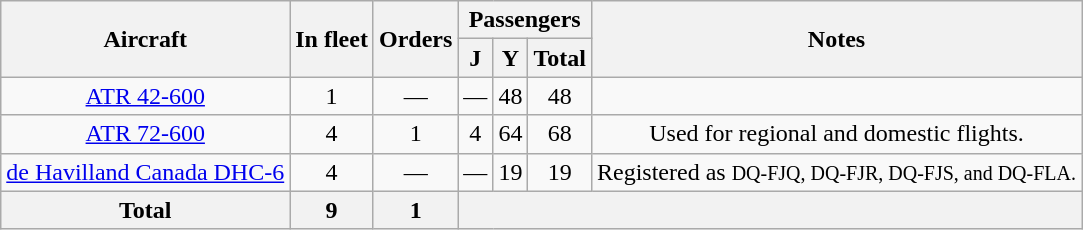<table class="wikitable" style="border-collapse:collapse;text-align:center">
<tr>
<th rowspan="2">Aircraft</th>
<th rowspan="2">In fleet</th>
<th rowspan="2">Orders</th>
<th colspan="3">Passengers</th>
<th rowspan="2">Notes</th>
</tr>
<tr>
<th><abbr>J</abbr></th>
<th><abbr>Y</abbr></th>
<th>Total</th>
</tr>
<tr>
<td><a href='#'>ATR 42-600</a></td>
<td>1</td>
<td>—</td>
<td>—</td>
<td>48</td>
<td>48</td>
<td></td>
</tr>
<tr>
<td><a href='#'>ATR 72-600</a></td>
<td>4</td>
<td>1</td>
<td>4</td>
<td>64</td>
<td>68</td>
<td>Used for regional and domestic flights.</td>
</tr>
<tr>
<td><a href='#'>de Havilland Canada DHC-6</a></td>
<td>4</td>
<td>—</td>
<td>—</td>
<td>19</td>
<td>19</td>
<td>Registered as <small>DQ-FJQ, DQ-FJR, DQ-FJS, and DQ-FLA.</small></td>
</tr>
<tr>
<th>Total</th>
<th>9</th>
<th>1</th>
<th colspan="4"></th>
</tr>
</table>
